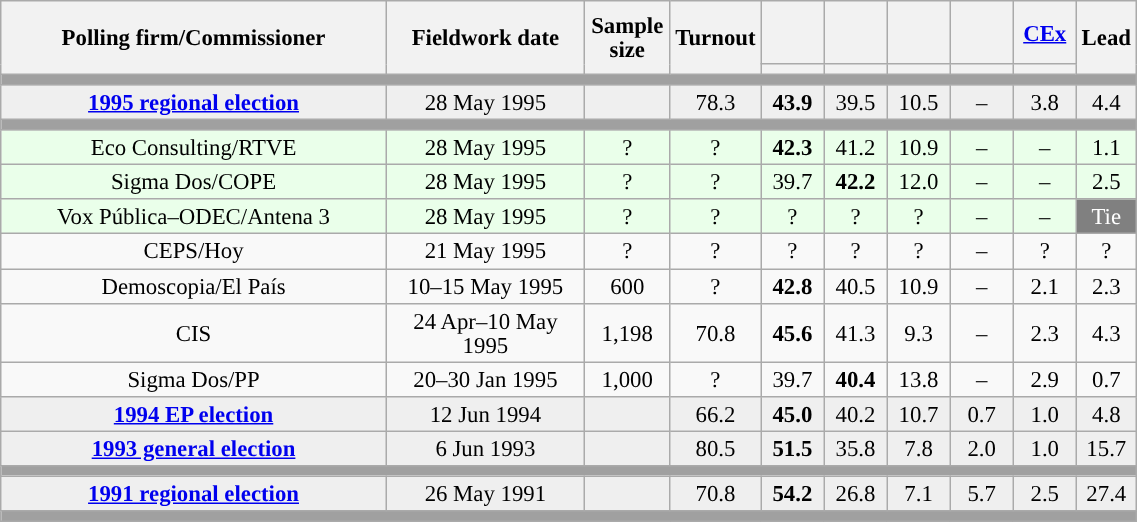<table class="wikitable collapsible collapsed" style="text-align:center; font-size:95%; line-height:16px;">
<tr style="height:42px;">
<th style="width:250px;" rowspan="2">Polling firm/Commissioner</th>
<th style="width:125px;" rowspan="2">Fieldwork date</th>
<th style="width:50px;" rowspan="2">Sample size</th>
<th style="width:45px;" rowspan="2">Turnout</th>
<th style="width:35px;"></th>
<th style="width:35px;"></th>
<th style="width:35px;"></th>
<th style="width:35px;"></th>
<th style="width:35px;"><a href='#'>CEx</a></th>
<th style="width:30px;" rowspan="2">Lead</th>
</tr>
<tr>
<th style="color:inherit;background:"></th>
<th style="color:inherit;background:"></th>
<th style="color:inherit;background:"></th>
<th style="color:inherit;background:"></th>
<th style="color:inherit;background:"></th>
</tr>
<tr>
<td colspan="10" style="background:#A0A0A0"></td>
</tr>
<tr style="background:#EFEFEF;">
<td><strong><a href='#'>1995 regional election</a></strong></td>
<td>28 May 1995</td>
<td></td>
<td>78.3</td>
<td><strong>43.9</strong><br></td>
<td>39.5<br></td>
<td>10.5<br></td>
<td>–</td>
<td>3.8<br></td>
<td style="background:">4.4</td>
</tr>
<tr>
<td colspan="10" style="background:#A0A0A0"></td>
</tr>
<tr style="background:#EAFFEA;">
<td>Eco Consulting/RTVE</td>
<td>28 May 1995</td>
<td>?</td>
<td>?</td>
<td><strong>42.3</strong><br></td>
<td>41.2<br></td>
<td>10.9<br></td>
<td>–</td>
<td>–</td>
<td style="background:">1.1</td>
</tr>
<tr style="background:#EAFFEA;">
<td>Sigma Dos/COPE</td>
<td>28 May 1995</td>
<td>?</td>
<td>?</td>
<td>39.7<br></td>
<td><strong>42.2</strong><br></td>
<td>12.0<br></td>
<td>–</td>
<td>–</td>
<td style="background:">2.5</td>
</tr>
<tr style="background:#EAFFEA;">
<td>Vox Pública–ODEC/Antena 3</td>
<td>28 May 1995</td>
<td>?</td>
<td>?</td>
<td>?<br></td>
<td>?<br></td>
<td>?<br></td>
<td>–</td>
<td>–</td>
<td style="background:gray; color:white;">Tie</td>
</tr>
<tr>
<td>CEPS/Hoy</td>
<td>21 May 1995</td>
<td>?</td>
<td>?</td>
<td>?<br></td>
<td>?<br></td>
<td>?<br></td>
<td>–</td>
<td>?<br></td>
<td style="background:">?</td>
</tr>
<tr>
<td>Demoscopia/El País</td>
<td>10–15 May 1995</td>
<td>600</td>
<td>?</td>
<td><strong>42.8</strong><br></td>
<td>40.5<br></td>
<td>10.9<br></td>
<td>–</td>
<td>2.1<br></td>
<td style="background:">2.3</td>
</tr>
<tr>
<td>CIS</td>
<td>24 Apr–10 May 1995</td>
<td>1,198</td>
<td>70.8</td>
<td><strong>45.6</strong></td>
<td>41.3</td>
<td>9.3</td>
<td>–</td>
<td>2.3</td>
<td style="background:">4.3</td>
</tr>
<tr>
<td>Sigma Dos/PP</td>
<td>20–30 Jan 1995</td>
<td>1,000</td>
<td>?</td>
<td>39.7<br></td>
<td><strong>40.4</strong><br></td>
<td>13.8<br></td>
<td>–</td>
<td>2.9<br></td>
<td style="background:">0.7</td>
</tr>
<tr style="background:#EFEFEF;">
<td><strong><a href='#'>1994 EP election</a></strong></td>
<td>12 Jun 1994</td>
<td></td>
<td>66.2</td>
<td><strong>45.0</strong><br></td>
<td>40.2<br></td>
<td>10.7<br></td>
<td>0.7<br></td>
<td>1.0<br></td>
<td style="background:">4.8</td>
</tr>
<tr style="background:#EFEFEF;">
<td><strong><a href='#'>1993 general election</a></strong></td>
<td>6 Jun 1993</td>
<td></td>
<td>80.5</td>
<td><strong>51.5</strong><br></td>
<td>35.8<br></td>
<td>7.8<br></td>
<td>2.0<br></td>
<td>1.0<br></td>
<td style="background:">15.7</td>
</tr>
<tr>
<td colspan="10" style="background:#A0A0A0"></td>
</tr>
<tr style="background:#EFEFEF;">
<td><strong><a href='#'>1991 regional election</a></strong></td>
<td>26 May 1991</td>
<td></td>
<td>70.8</td>
<td><strong>54.2</strong><br></td>
<td>26.8<br></td>
<td>7.1<br></td>
<td>5.7<br></td>
<td>2.5<br></td>
<td style="background:">27.4</td>
</tr>
<tr>
<td colspan="10" style="background:#A0A0A0"></td>
</tr>
</table>
